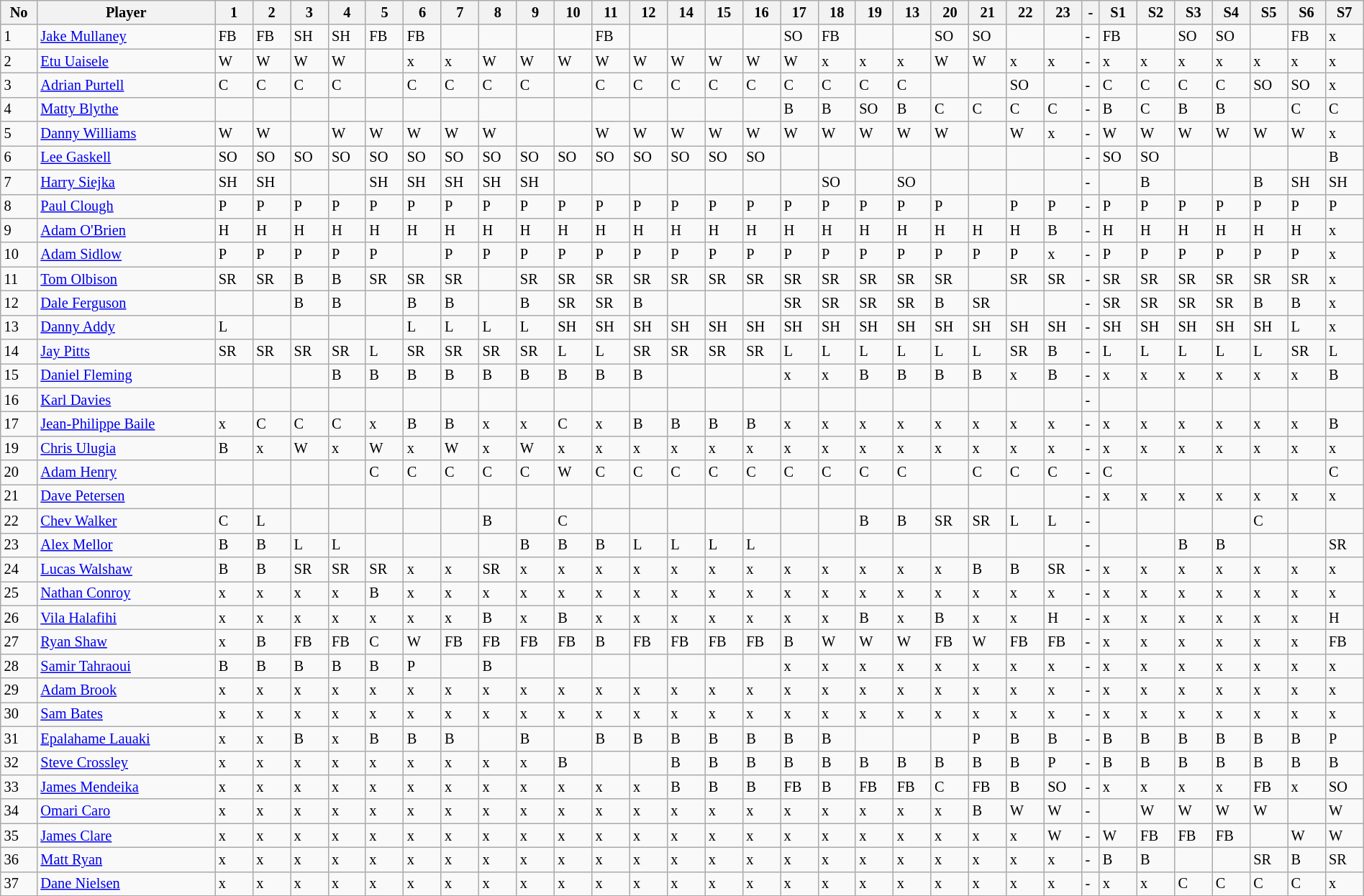<table class="wikitable" style="font-size:85%;" width="100%">
<tr>
<th>No</th>
<th>Player</th>
<th>1</th>
<th>2</th>
<th>3</th>
<th>4</th>
<th>5</th>
<th>6</th>
<th>7</th>
<th>8</th>
<th>9</th>
<th>10</th>
<th>11</th>
<th>12</th>
<th>14</th>
<th>15</th>
<th>16</th>
<th>17</th>
<th>18</th>
<th>19</th>
<th>13</th>
<th>20</th>
<th>21</th>
<th>22</th>
<th>23</th>
<th>-</th>
<th>S1</th>
<th>S2</th>
<th>S3</th>
<th>S4</th>
<th>S5</th>
<th>S6</th>
<th>S7</th>
</tr>
<tr>
<td>1</td>
<td><a href='#'>Jake Mullaney</a></td>
<td>FB</td>
<td>FB</td>
<td>SH</td>
<td>SH</td>
<td>FB</td>
<td>FB</td>
<td></td>
<td></td>
<td></td>
<td></td>
<td>FB</td>
<td></td>
<td></td>
<td></td>
<td></td>
<td>SO</td>
<td>FB</td>
<td></td>
<td></td>
<td>SO</td>
<td>SO</td>
<td></td>
<td></td>
<td>-</td>
<td>FB</td>
<td></td>
<td>SO</td>
<td>SO</td>
<td></td>
<td>FB</td>
<td>x</td>
</tr>
<tr>
<td>2</td>
<td><a href='#'>Etu Uaisele</a></td>
<td>W</td>
<td>W</td>
<td>W</td>
<td>W</td>
<td></td>
<td>x</td>
<td>x</td>
<td>W</td>
<td>W</td>
<td>W</td>
<td>W</td>
<td>W</td>
<td>W</td>
<td>W</td>
<td>W</td>
<td>W</td>
<td>x</td>
<td>x</td>
<td>x</td>
<td>W</td>
<td>W</td>
<td>x</td>
<td>x</td>
<td>-</td>
<td>x</td>
<td>x</td>
<td>x</td>
<td>x</td>
<td>x</td>
<td>x</td>
<td>x</td>
</tr>
<tr>
<td>3</td>
<td><a href='#'>Adrian Purtell</a></td>
<td>C</td>
<td>C</td>
<td>C</td>
<td>C</td>
<td></td>
<td>C</td>
<td>C</td>
<td>C</td>
<td>C</td>
<td></td>
<td>C</td>
<td>C</td>
<td>C</td>
<td>C</td>
<td>C</td>
<td>C</td>
<td>C</td>
<td>C</td>
<td>C</td>
<td></td>
<td></td>
<td>SO</td>
<td></td>
<td>-</td>
<td>C</td>
<td>C</td>
<td>C</td>
<td>C</td>
<td>SO</td>
<td>SO</td>
<td>x</td>
</tr>
<tr>
<td>4</td>
<td><a href='#'>Matty Blythe</a></td>
<td></td>
<td></td>
<td></td>
<td></td>
<td></td>
<td></td>
<td></td>
<td></td>
<td></td>
<td></td>
<td></td>
<td></td>
<td></td>
<td></td>
<td></td>
<td>B</td>
<td>B</td>
<td>SO</td>
<td>B</td>
<td>C</td>
<td>C</td>
<td>C</td>
<td>C</td>
<td>-</td>
<td>B</td>
<td>C</td>
<td>B</td>
<td>B</td>
<td></td>
<td>C</td>
<td>C</td>
</tr>
<tr>
<td>5</td>
<td><a href='#'>Danny Williams</a></td>
<td>W</td>
<td>W</td>
<td></td>
<td>W</td>
<td>W</td>
<td>W</td>
<td>W</td>
<td>W</td>
<td></td>
<td></td>
<td>W</td>
<td>W</td>
<td>W</td>
<td>W</td>
<td>W</td>
<td>W</td>
<td>W</td>
<td>W</td>
<td>W</td>
<td>W</td>
<td></td>
<td>W</td>
<td>x</td>
<td>-</td>
<td>W</td>
<td>W</td>
<td>W</td>
<td>W</td>
<td>W</td>
<td>W</td>
<td>x</td>
</tr>
<tr>
<td>6</td>
<td><a href='#'>Lee Gaskell</a></td>
<td>SO</td>
<td>SO</td>
<td>SO</td>
<td>SO</td>
<td>SO</td>
<td>SO</td>
<td>SO</td>
<td>SO</td>
<td>SO</td>
<td>SO</td>
<td>SO</td>
<td>SO</td>
<td>SO</td>
<td>SO</td>
<td>SO</td>
<td></td>
<td></td>
<td></td>
<td></td>
<td></td>
<td></td>
<td></td>
<td></td>
<td>-</td>
<td>SO</td>
<td>SO</td>
<td></td>
<td></td>
<td></td>
<td></td>
<td>B</td>
</tr>
<tr>
<td>7</td>
<td><a href='#'>Harry Siejka</a></td>
<td>SH</td>
<td>SH</td>
<td></td>
<td></td>
<td>SH</td>
<td>SH</td>
<td>SH</td>
<td>SH</td>
<td>SH</td>
<td></td>
<td></td>
<td></td>
<td></td>
<td></td>
<td></td>
<td></td>
<td>SO</td>
<td></td>
<td>SO</td>
<td></td>
<td></td>
<td></td>
<td></td>
<td>-</td>
<td></td>
<td>B</td>
<td></td>
<td></td>
<td>B</td>
<td>SH</td>
<td>SH</td>
</tr>
<tr>
<td>8</td>
<td><a href='#'>Paul Clough</a></td>
<td>P</td>
<td>P</td>
<td>P</td>
<td>P</td>
<td>P</td>
<td>P</td>
<td>P</td>
<td>P</td>
<td>P</td>
<td>P</td>
<td>P</td>
<td>P</td>
<td>P</td>
<td>P</td>
<td>P</td>
<td>P</td>
<td>P</td>
<td>P</td>
<td>P</td>
<td>P</td>
<td></td>
<td>P</td>
<td>P</td>
<td>-</td>
<td>P</td>
<td>P</td>
<td>P</td>
<td>P</td>
<td>P</td>
<td>P</td>
<td>P</td>
</tr>
<tr>
<td>9</td>
<td><a href='#'>Adam O'Brien</a></td>
<td>H</td>
<td>H</td>
<td>H</td>
<td>H</td>
<td>H</td>
<td>H</td>
<td>H</td>
<td>H</td>
<td>H</td>
<td>H</td>
<td>H</td>
<td>H</td>
<td>H</td>
<td>H</td>
<td>H</td>
<td>H</td>
<td>H</td>
<td>H</td>
<td>H</td>
<td>H</td>
<td>H</td>
<td>H</td>
<td>B</td>
<td>-</td>
<td>H</td>
<td>H</td>
<td>H</td>
<td>H</td>
<td>H</td>
<td>H</td>
<td>x</td>
</tr>
<tr>
<td>10</td>
<td><a href='#'>Adam Sidlow</a></td>
<td>P</td>
<td>P</td>
<td>P</td>
<td>P</td>
<td>P</td>
<td></td>
<td>P</td>
<td>P</td>
<td>P</td>
<td>P</td>
<td>P</td>
<td>P</td>
<td>P</td>
<td>P</td>
<td>P</td>
<td>P</td>
<td>P</td>
<td>P</td>
<td>P</td>
<td>P</td>
<td>P</td>
<td>P</td>
<td>x</td>
<td>-</td>
<td>P</td>
<td>P</td>
<td>P</td>
<td>P</td>
<td>P</td>
<td>P</td>
<td>x</td>
</tr>
<tr>
<td>11</td>
<td><a href='#'>Tom Olbison</a></td>
<td>SR</td>
<td>SR</td>
<td>B</td>
<td>B</td>
<td>SR</td>
<td>SR</td>
<td>SR</td>
<td></td>
<td>SR</td>
<td>SR</td>
<td>SR</td>
<td>SR</td>
<td>SR</td>
<td>SR</td>
<td>SR</td>
<td>SR</td>
<td>SR</td>
<td>SR</td>
<td>SR</td>
<td>SR</td>
<td></td>
<td>SR</td>
<td>SR</td>
<td>-</td>
<td>SR</td>
<td>SR</td>
<td>SR</td>
<td>SR</td>
<td>SR</td>
<td>SR</td>
<td>x</td>
</tr>
<tr>
<td>12</td>
<td><a href='#'>Dale Ferguson</a></td>
<td></td>
<td></td>
<td>B</td>
<td>B</td>
<td></td>
<td>B</td>
<td>B</td>
<td></td>
<td>B</td>
<td>SR</td>
<td>SR</td>
<td>B</td>
<td></td>
<td></td>
<td></td>
<td>SR</td>
<td>SR</td>
<td>SR</td>
<td>SR</td>
<td>B</td>
<td>SR</td>
<td></td>
<td></td>
<td>-</td>
<td>SR</td>
<td>SR</td>
<td>SR</td>
<td>SR</td>
<td>B</td>
<td>B</td>
<td>x</td>
</tr>
<tr>
<td>13</td>
<td><a href='#'>Danny Addy</a></td>
<td>L</td>
<td></td>
<td></td>
<td></td>
<td></td>
<td>L</td>
<td>L</td>
<td>L</td>
<td>L</td>
<td>SH</td>
<td>SH</td>
<td>SH</td>
<td>SH</td>
<td>SH</td>
<td>SH</td>
<td>SH</td>
<td>SH</td>
<td>SH</td>
<td>SH</td>
<td>SH</td>
<td>SH</td>
<td>SH</td>
<td>SH</td>
<td>-</td>
<td>SH</td>
<td>SH</td>
<td>SH</td>
<td>SH</td>
<td>SH</td>
<td>L</td>
<td>x</td>
</tr>
<tr>
<td>14</td>
<td><a href='#'>Jay Pitts</a></td>
<td>SR</td>
<td>SR</td>
<td>SR</td>
<td>SR</td>
<td>L</td>
<td>SR</td>
<td>SR</td>
<td>SR</td>
<td>SR</td>
<td>L</td>
<td>L</td>
<td>SR</td>
<td>SR</td>
<td>SR</td>
<td>SR</td>
<td>L</td>
<td>L</td>
<td>L</td>
<td>L</td>
<td>L</td>
<td>L</td>
<td>SR</td>
<td>B</td>
<td>-</td>
<td>L</td>
<td>L</td>
<td>L</td>
<td>L</td>
<td>L</td>
<td>SR</td>
<td>L</td>
</tr>
<tr>
<td>15</td>
<td><a href='#'>Daniel Fleming</a></td>
<td></td>
<td></td>
<td></td>
<td>B</td>
<td>B</td>
<td>B</td>
<td>B</td>
<td>B</td>
<td>B</td>
<td>B</td>
<td>B</td>
<td>B</td>
<td></td>
<td></td>
<td></td>
<td>x</td>
<td>x</td>
<td>B</td>
<td>B</td>
<td>B</td>
<td>B</td>
<td>x</td>
<td>B</td>
<td>-</td>
<td>x</td>
<td>x</td>
<td>x</td>
<td>x</td>
<td>x</td>
<td>x</td>
<td>B</td>
</tr>
<tr>
<td>16</td>
<td><a href='#'>Karl Davies</a></td>
<td></td>
<td></td>
<td></td>
<td></td>
<td></td>
<td></td>
<td></td>
<td></td>
<td></td>
<td></td>
<td></td>
<td></td>
<td></td>
<td></td>
<td></td>
<td></td>
<td></td>
<td></td>
<td></td>
<td></td>
<td></td>
<td></td>
<td></td>
<td>-</td>
<td></td>
<td></td>
<td></td>
<td></td>
<td></td>
<td></td>
<td></td>
</tr>
<tr>
<td>17</td>
<td><a href='#'>Jean-Philippe Baile</a></td>
<td>x</td>
<td>C</td>
<td>C</td>
<td>C</td>
<td>x</td>
<td>B</td>
<td>B</td>
<td>x</td>
<td>x</td>
<td>C</td>
<td>x</td>
<td>B</td>
<td>B</td>
<td>B</td>
<td>B</td>
<td>x</td>
<td>x</td>
<td>x</td>
<td>x</td>
<td>x</td>
<td>x</td>
<td>x</td>
<td>x</td>
<td>-</td>
<td>x</td>
<td>x</td>
<td>x</td>
<td>x</td>
<td>x</td>
<td>x</td>
<td>B</td>
</tr>
<tr>
<td>19</td>
<td><a href='#'>Chris Ulugia</a></td>
<td>B</td>
<td>x</td>
<td>W</td>
<td>x</td>
<td>W</td>
<td>x</td>
<td>W</td>
<td>x</td>
<td>W</td>
<td>x</td>
<td>x</td>
<td>x</td>
<td>x</td>
<td>x</td>
<td>x</td>
<td>x</td>
<td>x</td>
<td>x</td>
<td>x</td>
<td>x</td>
<td>x</td>
<td>x</td>
<td>x</td>
<td>-</td>
<td>x</td>
<td>x</td>
<td>x</td>
<td>x</td>
<td>x</td>
<td>x</td>
<td>x</td>
</tr>
<tr>
<td>20</td>
<td><a href='#'>Adam Henry</a></td>
<td></td>
<td></td>
<td></td>
<td></td>
<td>C</td>
<td>C</td>
<td>C</td>
<td>C</td>
<td>C</td>
<td>W</td>
<td>C</td>
<td>C</td>
<td>C</td>
<td>C</td>
<td>C</td>
<td>C</td>
<td>C</td>
<td>C</td>
<td>C</td>
<td></td>
<td>C</td>
<td>C</td>
<td>C</td>
<td>-</td>
<td>C</td>
<td></td>
<td></td>
<td></td>
<td></td>
<td></td>
<td>C</td>
</tr>
<tr>
<td>21</td>
<td><a href='#'>Dave Petersen</a></td>
<td></td>
<td></td>
<td></td>
<td></td>
<td></td>
<td></td>
<td></td>
<td></td>
<td></td>
<td></td>
<td></td>
<td></td>
<td></td>
<td></td>
<td></td>
<td></td>
<td></td>
<td></td>
<td></td>
<td></td>
<td></td>
<td></td>
<td></td>
<td>-</td>
<td>x</td>
<td>x</td>
<td>x</td>
<td>x</td>
<td>x</td>
<td>x</td>
<td>x</td>
</tr>
<tr>
<td>22</td>
<td><a href='#'>Chev Walker</a></td>
<td>C</td>
<td>L</td>
<td></td>
<td></td>
<td></td>
<td></td>
<td></td>
<td>B</td>
<td></td>
<td>C</td>
<td></td>
<td></td>
<td></td>
<td></td>
<td></td>
<td></td>
<td></td>
<td>B</td>
<td>B</td>
<td>SR</td>
<td>SR</td>
<td>L</td>
<td>L</td>
<td>-</td>
<td></td>
<td></td>
<td></td>
<td></td>
<td>C</td>
<td></td>
<td></td>
</tr>
<tr>
<td>23</td>
<td><a href='#'>Alex Mellor</a></td>
<td>B</td>
<td>B</td>
<td>L</td>
<td>L</td>
<td></td>
<td></td>
<td></td>
<td></td>
<td>B</td>
<td>B</td>
<td>B</td>
<td>L</td>
<td>L</td>
<td>L</td>
<td>L</td>
<td></td>
<td></td>
<td></td>
<td></td>
<td></td>
<td></td>
<td></td>
<td></td>
<td>-</td>
<td></td>
<td></td>
<td>B</td>
<td>B</td>
<td></td>
<td></td>
<td>SR</td>
</tr>
<tr>
<td>24</td>
<td><a href='#'>Lucas Walshaw</a></td>
<td>B</td>
<td>B</td>
<td>SR</td>
<td>SR</td>
<td>SR</td>
<td>x</td>
<td>x</td>
<td>SR</td>
<td>x</td>
<td>x</td>
<td>x</td>
<td>x</td>
<td>x</td>
<td>x</td>
<td>x</td>
<td>x</td>
<td>x</td>
<td>x</td>
<td>x</td>
<td>x</td>
<td>B</td>
<td>B</td>
<td>SR</td>
<td>-</td>
<td>x</td>
<td>x</td>
<td>x</td>
<td>x</td>
<td>x</td>
<td>x</td>
<td>x</td>
</tr>
<tr>
<td>25</td>
<td><a href='#'>Nathan Conroy</a></td>
<td>x</td>
<td>x</td>
<td>x</td>
<td>x</td>
<td>B</td>
<td>x</td>
<td>x</td>
<td>x</td>
<td>x</td>
<td>x</td>
<td>x</td>
<td>x</td>
<td>x</td>
<td>x</td>
<td>x</td>
<td>x</td>
<td>x</td>
<td>x</td>
<td>x</td>
<td>x</td>
<td>x</td>
<td>x</td>
<td>x</td>
<td>-</td>
<td>x</td>
<td>x</td>
<td>x</td>
<td>x</td>
<td>x</td>
<td>x</td>
<td>x</td>
</tr>
<tr>
<td>26</td>
<td><a href='#'>Vila Halafihi</a></td>
<td>x</td>
<td>x</td>
<td>x</td>
<td>x</td>
<td>x</td>
<td>x</td>
<td>x</td>
<td>B</td>
<td>x</td>
<td>B</td>
<td>x</td>
<td>x</td>
<td>x</td>
<td>x</td>
<td>x</td>
<td>x</td>
<td>x</td>
<td>B</td>
<td>x</td>
<td>B</td>
<td>x</td>
<td>x</td>
<td>H</td>
<td>-</td>
<td>x</td>
<td>x</td>
<td>x</td>
<td>x</td>
<td>x</td>
<td>x</td>
<td>H</td>
</tr>
<tr>
<td>27</td>
<td><a href='#'>Ryan Shaw</a></td>
<td>x</td>
<td>B</td>
<td>FB</td>
<td>FB</td>
<td>C</td>
<td>W</td>
<td>FB</td>
<td>FB</td>
<td>FB</td>
<td>FB</td>
<td>B</td>
<td>FB</td>
<td>FB</td>
<td>FB</td>
<td>FB</td>
<td>B</td>
<td>W</td>
<td>W</td>
<td>W</td>
<td>FB</td>
<td>W</td>
<td>FB</td>
<td>FB</td>
<td>-</td>
<td>x</td>
<td>x</td>
<td>x</td>
<td>x</td>
<td>x</td>
<td>x</td>
<td>FB</td>
</tr>
<tr>
<td>28</td>
<td><a href='#'>Samir Tahraoui</a></td>
<td>B</td>
<td>B</td>
<td>B</td>
<td>B</td>
<td>B</td>
<td>P</td>
<td></td>
<td>B</td>
<td></td>
<td></td>
<td></td>
<td></td>
<td></td>
<td></td>
<td></td>
<td>x</td>
<td>x</td>
<td>x</td>
<td>x</td>
<td>x</td>
<td>x</td>
<td>x</td>
<td>x</td>
<td>-</td>
<td>x</td>
<td>x</td>
<td>x</td>
<td>x</td>
<td>x</td>
<td>x</td>
<td>x</td>
</tr>
<tr>
<td>29</td>
<td><a href='#'>Adam Brook</a></td>
<td>x</td>
<td>x</td>
<td>x</td>
<td>x</td>
<td>x</td>
<td>x</td>
<td>x</td>
<td>x</td>
<td>x</td>
<td>x</td>
<td>x</td>
<td>x</td>
<td>x</td>
<td>x</td>
<td>x</td>
<td>x</td>
<td>x</td>
<td>x</td>
<td>x</td>
<td>x</td>
<td>x</td>
<td>x</td>
<td>x</td>
<td>-</td>
<td>x</td>
<td>x</td>
<td>x</td>
<td>x</td>
<td>x</td>
<td>x</td>
<td>x</td>
</tr>
<tr>
<td>30</td>
<td><a href='#'>Sam Bates</a></td>
<td>x</td>
<td>x</td>
<td>x</td>
<td>x</td>
<td>x</td>
<td>x</td>
<td>x</td>
<td>x</td>
<td>x</td>
<td>x</td>
<td>x</td>
<td>x</td>
<td>x</td>
<td>x</td>
<td>x</td>
<td>x</td>
<td>x</td>
<td>x</td>
<td>x</td>
<td>x</td>
<td>x</td>
<td>x</td>
<td>x</td>
<td>-</td>
<td>x</td>
<td>x</td>
<td>x</td>
<td>x</td>
<td>x</td>
<td>x</td>
<td>x</td>
</tr>
<tr>
<td>31</td>
<td><a href='#'>Epalahame Lauaki</a></td>
<td>x</td>
<td>x</td>
<td>B</td>
<td>x</td>
<td>B</td>
<td>B</td>
<td>B</td>
<td></td>
<td>B</td>
<td></td>
<td>B</td>
<td>B</td>
<td>B</td>
<td>B</td>
<td>B</td>
<td>B</td>
<td>B</td>
<td></td>
<td></td>
<td></td>
<td>P</td>
<td>B</td>
<td>B</td>
<td>-</td>
<td>B</td>
<td>B</td>
<td>B</td>
<td>B</td>
<td>B</td>
<td>B</td>
<td>P</td>
</tr>
<tr>
<td>32</td>
<td><a href='#'>Steve Crossley</a></td>
<td>x</td>
<td>x</td>
<td>x</td>
<td>x</td>
<td>x</td>
<td>x</td>
<td>x</td>
<td>x</td>
<td>x</td>
<td>B</td>
<td></td>
<td></td>
<td>B</td>
<td>B</td>
<td>B</td>
<td>B</td>
<td>B</td>
<td>B</td>
<td>B</td>
<td>B</td>
<td>B</td>
<td>B</td>
<td>P</td>
<td>-</td>
<td>B</td>
<td>B</td>
<td>B</td>
<td>B</td>
<td>B</td>
<td>B</td>
<td>B</td>
</tr>
<tr>
<td>33</td>
<td><a href='#'>James Mendeika</a></td>
<td>x</td>
<td>x</td>
<td>x</td>
<td>x</td>
<td>x</td>
<td>x</td>
<td>x</td>
<td>x</td>
<td>x</td>
<td>x</td>
<td>x</td>
<td>x</td>
<td>B</td>
<td>B</td>
<td>B</td>
<td>FB</td>
<td>B</td>
<td>FB</td>
<td>FB</td>
<td>C</td>
<td>FB</td>
<td>B</td>
<td>SO</td>
<td>-</td>
<td>x</td>
<td>x</td>
<td>x</td>
<td>x</td>
<td>FB</td>
<td>x</td>
<td>SO</td>
</tr>
<tr>
<td>34</td>
<td><a href='#'>Omari Caro</a></td>
<td>x</td>
<td>x</td>
<td>x</td>
<td>x</td>
<td>x</td>
<td>x</td>
<td>x</td>
<td>x</td>
<td>x</td>
<td>x</td>
<td>x</td>
<td>x</td>
<td>x</td>
<td>x</td>
<td>x</td>
<td>x</td>
<td>x</td>
<td>x</td>
<td>x</td>
<td>x</td>
<td>B</td>
<td>W</td>
<td>W</td>
<td>-</td>
<td></td>
<td>W</td>
<td>W</td>
<td>W</td>
<td>W</td>
<td></td>
<td>W</td>
</tr>
<tr>
<td>35</td>
<td><a href='#'>James Clare</a></td>
<td>x</td>
<td>x</td>
<td>x</td>
<td>x</td>
<td>x</td>
<td>x</td>
<td>x</td>
<td>x</td>
<td>x</td>
<td>x</td>
<td>x</td>
<td>x</td>
<td>x</td>
<td>x</td>
<td>x</td>
<td>x</td>
<td>x</td>
<td>x</td>
<td>x</td>
<td>x</td>
<td>x</td>
<td>x</td>
<td>W</td>
<td>-</td>
<td>W</td>
<td>FB</td>
<td>FB</td>
<td>FB</td>
<td></td>
<td>W</td>
<td>W</td>
</tr>
<tr>
<td>36</td>
<td><a href='#'>Matt Ryan</a></td>
<td>x</td>
<td>x</td>
<td>x</td>
<td>x</td>
<td>x</td>
<td>x</td>
<td>x</td>
<td>x</td>
<td>x</td>
<td>x</td>
<td>x</td>
<td>x</td>
<td>x</td>
<td>x</td>
<td>x</td>
<td>x</td>
<td>x</td>
<td>x</td>
<td>x</td>
<td>x</td>
<td>x</td>
<td>x</td>
<td>x</td>
<td>-</td>
<td>B</td>
<td>B</td>
<td></td>
<td></td>
<td>SR</td>
<td>B</td>
<td>SR</td>
</tr>
<tr>
<td>37</td>
<td><a href='#'>Dane Nielsen</a></td>
<td>x</td>
<td>x</td>
<td>x</td>
<td>x</td>
<td>x</td>
<td>x</td>
<td>x</td>
<td>x</td>
<td>x</td>
<td>x</td>
<td>x</td>
<td>x</td>
<td>x</td>
<td>x</td>
<td>x</td>
<td>x</td>
<td>x</td>
<td>x</td>
<td>x</td>
<td>x</td>
<td>x</td>
<td>x</td>
<td>x</td>
<td>-</td>
<td>x</td>
<td>x</td>
<td>C</td>
<td>C</td>
<td>C</td>
<td>C</td>
<td>x</td>
</tr>
<tr>
</tr>
</table>
